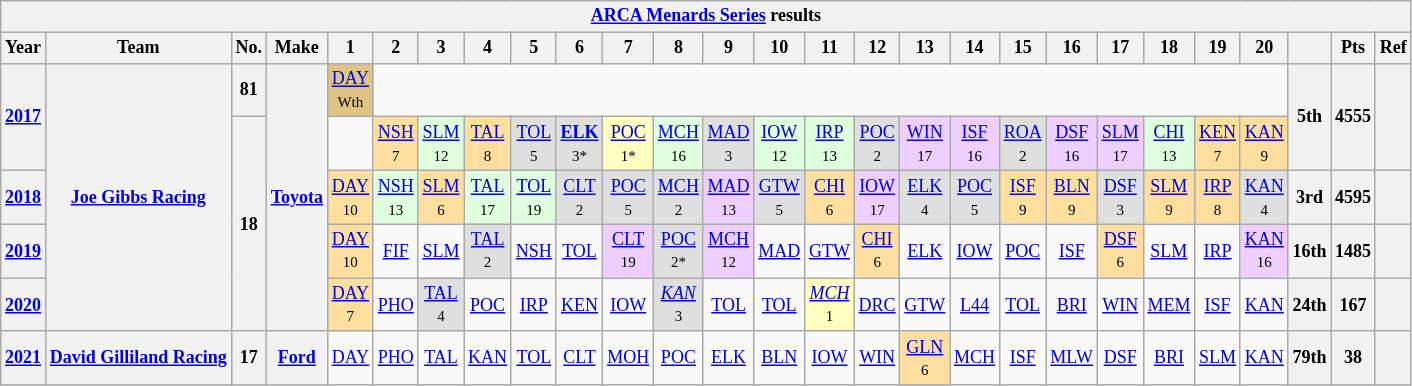<table class="wikitable" style="text-align:center; font-size:75%">
<tr>
<th colspan=45><a href='#'>ARCA Menards Series</a> results</th>
</tr>
<tr>
<th>Year</th>
<th>Team</th>
<th>No.</th>
<th>Make</th>
<th>1</th>
<th>2</th>
<th>3</th>
<th>4</th>
<th>5</th>
<th>6</th>
<th>7</th>
<th>8</th>
<th>9</th>
<th>10</th>
<th>11</th>
<th>12</th>
<th>13</th>
<th>14</th>
<th>15</th>
<th>16</th>
<th>17</th>
<th>18</th>
<th>19</th>
<th>20</th>
<th></th>
<th>Pts</th>
<th>Ref</th>
</tr>
<tr>
<th rowspan=2><a href='#'>2017</a></th>
<th rowspan=5><a href='#'>Joe Gibbs Racing</a></th>
<th>81</th>
<th rowspan=5><a href='#'>Toyota</a></th>
<td style="background:#DFC484;"><a href='#'>DAY</a><br><small>Wth</small></td>
<td colspan=19></td>
<th rowspan=2>5th</th>
<th rowspan=2>4555</th>
<th rowspan=2></th>
</tr>
<tr>
<th rowspan=4>18</th>
<td></td>
<td style="background:#FFDF9F;"><a href='#'>NSH</a><br><small>7</small></td>
<td style="background:#DFFFDF;"><a href='#'>SLM</a><br><small>12</small></td>
<td style="background:#FFDF9F;"><a href='#'>TAL</a><br><small>8</small></td>
<td style="background:#DFDFDF;"><a href='#'>TOL</a><br><small>5</small></td>
<td style="background:#DFDFDF;"><strong><a href='#'>ELK</a></strong><br><small>3*</small></td>
<td style="background:#FFFFBF;"><a href='#'>POC</a><br><small>1*</small></td>
<td style="background:#DFFFDF;"><a href='#'>MCH</a><br><small>16</small></td>
<td style="background:#DFDFDF;"><a href='#'>MAD</a><br><small>3</small></td>
<td style="background:#DFFFDF;"><a href='#'>IOW</a><br><small>12</small></td>
<td style="background:#DFFFDF;"><a href='#'>IRP</a><br><small>13</small></td>
<td style="background:#DFDFDF;"><a href='#'>POC</a><br><small>2</small></td>
<td style="background:#EFCFFF;"><a href='#'>WIN</a><br><small>17</small></td>
<td style="background:#EFCFFF;"><a href='#'>ISF</a><br><small>16</small></td>
<td style="background:#DFDFDF;"><a href='#'>ROA</a><br><small>2</small></td>
<td style="background:#EFCFFF;"><a href='#'>DSF</a><br><small>16</small></td>
<td style="background:#EFCFFF;"><a href='#'>SLM</a><br><small>17</small></td>
<td style="background:#DFFFDF;"><a href='#'>CHI</a><br><small>13</small></td>
<td style="background:#FFDF9F;"><a href='#'>KEN</a><br><small>7</small></td>
<td style="background:#FFDF9F;"><a href='#'>KAN</a><br><small>9</small></td>
</tr>
<tr>
<th><a href='#'>2018</a></th>
<td style="background:#FFDF9F;"><a href='#'>DAY</a><br><small>10</small></td>
<td style="background:#DFFFDF;"><a href='#'>NSH</a><br><small>13</small></td>
<td style="background:#FFDF9F;"><a href='#'>SLM</a><br><small>6</small></td>
<td style="background:#DFFFDF;"><a href='#'>TAL</a><br><small>17</small></td>
<td style="background:#DFFFDF;"><a href='#'>TOL</a><br><small>19</small></td>
<td style="background:#DFDFDF;"><a href='#'>CLT</a><br><small>2</small></td>
<td style="background:#DFDFDF;"><a href='#'>POC</a><br><small>5</small></td>
<td style="background:#DFDFDF;"><a href='#'>MCH</a><br><small>2</small></td>
<td style="background:#EFCFFF;"><a href='#'>MAD</a><br><small>13</small></td>
<td style="background:#DFDFDF;"><a href='#'>GTW</a><br><small>5</small></td>
<td style="background:#FFDF9F;"><a href='#'>CHI</a><br><small>6</small></td>
<td style="background:#EFCFFF;"><a href='#'>IOW</a><br><small>17</small></td>
<td style="background:#DFDFDF;"><a href='#'>ELK</a><br><small>4</small></td>
<td style="background:#DFDFDF;"><a href='#'>POC</a><br><small>5</small></td>
<td style="background:#FFDF9F;"><a href='#'>ISF</a><br><small>9</small></td>
<td style="background:#FFDF9F;"><a href='#'>BLN</a><br><small>9</small></td>
<td style="background:#DFDFDF;"><a href='#'>DSF</a><br><small>3</small></td>
<td style="background:#FFDF9F;"><a href='#'>SLM</a><br><small>9</small></td>
<td style="background:#FFDF9F;"><a href='#'>IRP</a><br><small>8</small></td>
<td style="background:#DFDFDF;"><a href='#'>KAN</a><br><small>4</small></td>
<th>3rd</th>
<th>4595</th>
<th></th>
</tr>
<tr>
<th><a href='#'>2019</a></th>
<td style="background:#FFDF9F;"><a href='#'>DAY</a><br><small>10</small></td>
<td><a href='#'>FIF</a></td>
<td><a href='#'>SLM</a></td>
<td style="background:#DFDFDF;"><a href='#'>TAL</a><br><small>2</small></td>
<td><a href='#'>NSH</a></td>
<td><a href='#'>TOL</a></td>
<td style="background:#EFCFFF;"><a href='#'>CLT</a><br><small>19</small></td>
<td style="background:#DFDFDF;"><a href='#'>POC</a><br><small>2*</small></td>
<td style="background:#EFCFFF;"><a href='#'>MCH</a><br><small>12</small></td>
<td><a href='#'>MAD</a></td>
<td><a href='#'>GTW</a></td>
<td style="background:#FFDF9F;"><a href='#'>CHI</a><br><small>6</small></td>
<td><a href='#'>ELK</a></td>
<td><a href='#'>IOW</a></td>
<td><a href='#'>POC</a></td>
<td><a href='#'>ISF</a></td>
<td style="background:#FFDF9F;"><a href='#'>DSF</a><br><small>6</small></td>
<td><a href='#'>SLM</a></td>
<td><a href='#'>IRP</a></td>
<td style="background:#EFCFFF;"><a href='#'>KAN</a><br><small>16</small></td>
<th>16th</th>
<th>1485</th>
<th></th>
</tr>
<tr>
<th><a href='#'>2020</a></th>
<td style="background:#FFDF9F;"><a href='#'>DAY</a><br><small>7</small></td>
<td><a href='#'>PHO</a></td>
<td style="background:#DFDFDF;"><a href='#'>TAL</a><br><small>4</small></td>
<td><a href='#'>POC</a></td>
<td><a href='#'>IRP</a></td>
<td><a href='#'>KEN</a></td>
<td><a href='#'>IOW</a></td>
<td style="background:#DFDFDF;"><em><a href='#'>KAN</a></em><br><small>3</small></td>
<td><a href='#'>TOL</a></td>
<td><a href='#'>TOL</a></td>
<td style="background:#FFFFBF;"><em><a href='#'>MCH</a></em><br><small>1</small></td>
<td><a href='#'>DRC</a></td>
<td><a href='#'>GTW</a></td>
<td><a href='#'>L44</a></td>
<td><a href='#'>TOL</a></td>
<td><a href='#'>BRI</a></td>
<td><a href='#'>WIN</a></td>
<td><a href='#'>MEM</a></td>
<td><a href='#'>ISF</a></td>
<td><a href='#'>KAN</a></td>
<th>24th</th>
<th>167</th>
<th></th>
</tr>
<tr>
<th><a href='#'>2021</a></th>
<th><a href='#'>David Gilliland Racing</a></th>
<th>17</th>
<th><a href='#'>Ford</a></th>
<td><a href='#'>DAY</a></td>
<td><a href='#'>PHO</a></td>
<td><a href='#'>TAL</a></td>
<td><a href='#'>KAN</a></td>
<td><a href='#'>TOL</a></td>
<td><a href='#'>CLT</a></td>
<td><a href='#'>MOH</a></td>
<td><a href='#'>POC</a></td>
<td><a href='#'>ELK</a></td>
<td><a href='#'>BLN</a></td>
<td><a href='#'>IOW</a></td>
<td><a href='#'>WIN</a></td>
<td style="background:#FFDF9F;"><a href='#'>GLN</a><br><small>6</small></td>
<td><a href='#'>MCH</a></td>
<td><a href='#'>ISF</a></td>
<td><a href='#'>MLW</a></td>
<td><a href='#'>DSF</a></td>
<td><a href='#'>BRI</a></td>
<td><a href='#'>SLM</a></td>
<td><a href='#'>KAN</a></td>
<th>79th</th>
<th>38</th>
<th></th>
</tr>
</table>
